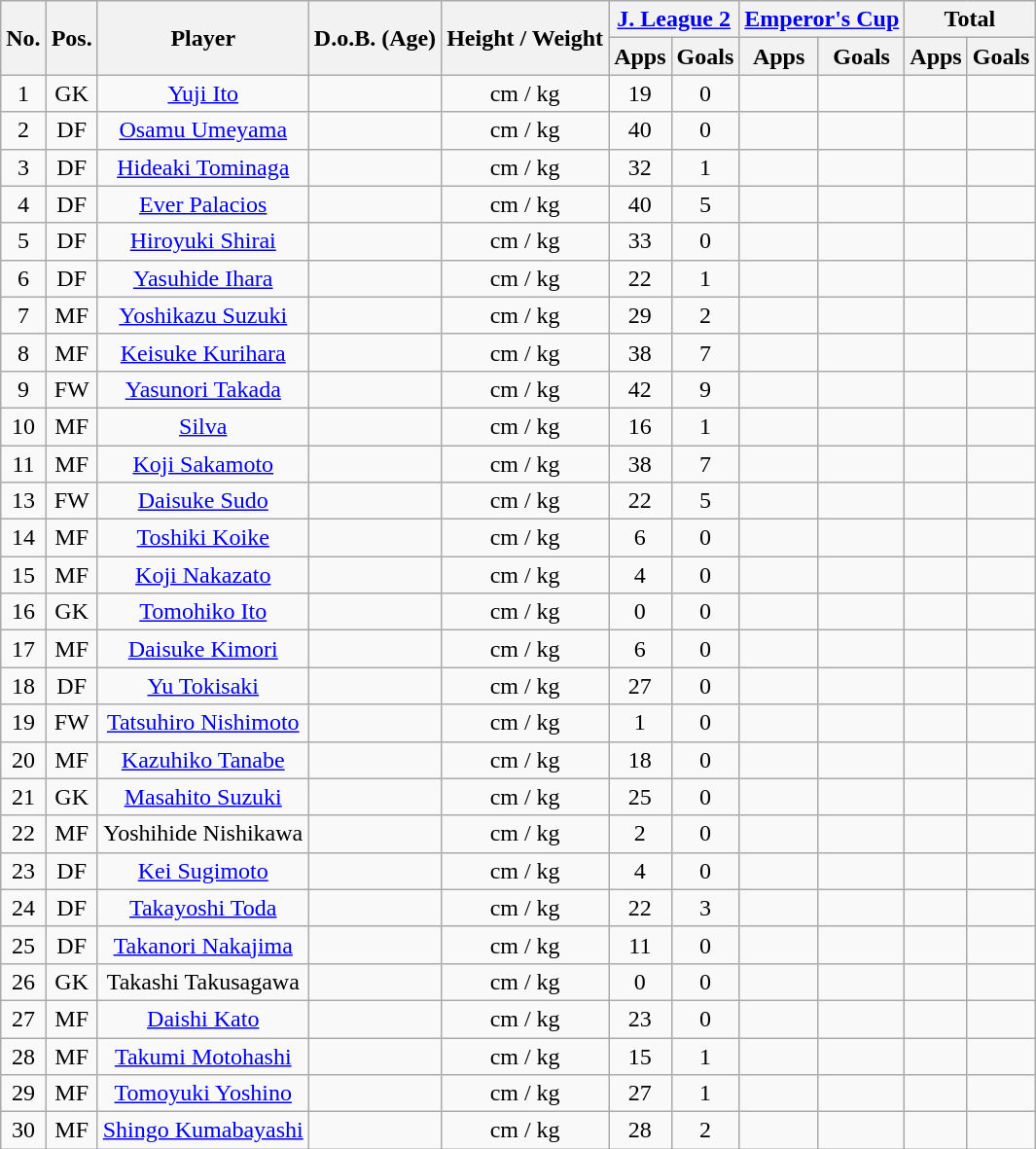<table class="wikitable" style="text-align:center;">
<tr>
<th rowspan="2">No.</th>
<th rowspan="2">Pos.</th>
<th rowspan="2">Player</th>
<th rowspan="2">D.o.B. (Age)</th>
<th rowspan="2">Height / Weight</th>
<th colspan="2"><a href='#'>J. League 2</a></th>
<th colspan="2"><a href='#'>Emperor's Cup</a></th>
<th colspan="2">Total</th>
</tr>
<tr>
<th>Apps</th>
<th>Goals</th>
<th>Apps</th>
<th>Goals</th>
<th>Apps</th>
<th>Goals</th>
</tr>
<tr>
<td>1</td>
<td>GK</td>
<td><a href='#'>Yuji Ito</a></td>
<td></td>
<td>cm / kg</td>
<td>19</td>
<td>0</td>
<td></td>
<td></td>
<td></td>
<td></td>
</tr>
<tr>
<td>2</td>
<td>DF</td>
<td><a href='#'>Osamu Umeyama</a></td>
<td></td>
<td>cm / kg</td>
<td>40</td>
<td>0</td>
<td></td>
<td></td>
<td></td>
<td></td>
</tr>
<tr>
<td>3</td>
<td>DF</td>
<td><a href='#'>Hideaki Tominaga</a></td>
<td></td>
<td>cm / kg</td>
<td>32</td>
<td>1</td>
<td></td>
<td></td>
<td></td>
<td></td>
</tr>
<tr>
<td>4</td>
<td>DF</td>
<td><a href='#'>Ever Palacios</a></td>
<td></td>
<td>cm / kg</td>
<td>40</td>
<td>5</td>
<td></td>
<td></td>
<td></td>
<td></td>
</tr>
<tr>
<td>5</td>
<td>DF</td>
<td><a href='#'>Hiroyuki Shirai</a></td>
<td></td>
<td>cm / kg</td>
<td>33</td>
<td>0</td>
<td></td>
<td></td>
<td></td>
<td></td>
</tr>
<tr>
<td>6</td>
<td>DF</td>
<td><a href='#'>Yasuhide Ihara</a></td>
<td></td>
<td>cm / kg</td>
<td>22</td>
<td>1</td>
<td></td>
<td></td>
<td></td>
<td></td>
</tr>
<tr>
<td>7</td>
<td>MF</td>
<td><a href='#'>Yoshikazu Suzuki</a></td>
<td></td>
<td>cm / kg</td>
<td>29</td>
<td>2</td>
<td></td>
<td></td>
<td></td>
<td></td>
</tr>
<tr>
<td>8</td>
<td>MF</td>
<td><a href='#'>Keisuke Kurihara</a></td>
<td></td>
<td>cm / kg</td>
<td>38</td>
<td>7</td>
<td></td>
<td></td>
<td></td>
<td></td>
</tr>
<tr>
<td>9</td>
<td>FW</td>
<td><a href='#'>Yasunori Takada</a></td>
<td></td>
<td>cm / kg</td>
<td>42</td>
<td>9</td>
<td></td>
<td></td>
<td></td>
<td></td>
</tr>
<tr>
<td>10</td>
<td>MF</td>
<td><a href='#'>Silva</a></td>
<td></td>
<td>cm / kg</td>
<td>16</td>
<td>1</td>
<td></td>
<td></td>
<td></td>
<td></td>
</tr>
<tr>
<td>11</td>
<td>MF</td>
<td><a href='#'>Koji Sakamoto</a></td>
<td></td>
<td>cm / kg</td>
<td>38</td>
<td>7</td>
<td></td>
<td></td>
<td></td>
<td></td>
</tr>
<tr>
<td>13</td>
<td>FW</td>
<td><a href='#'>Daisuke Sudo</a></td>
<td></td>
<td>cm / kg</td>
<td>22</td>
<td>5</td>
<td></td>
<td></td>
<td></td>
<td></td>
</tr>
<tr>
<td>14</td>
<td>MF</td>
<td><a href='#'>Toshiki Koike</a></td>
<td></td>
<td>cm / kg</td>
<td>6</td>
<td>0</td>
<td></td>
<td></td>
<td></td>
<td></td>
</tr>
<tr>
<td>15</td>
<td>MF</td>
<td><a href='#'>Koji Nakazato</a></td>
<td></td>
<td>cm / kg</td>
<td>4</td>
<td>0</td>
<td></td>
<td></td>
<td></td>
<td></td>
</tr>
<tr>
<td>16</td>
<td>GK</td>
<td><a href='#'>Tomohiko Ito</a></td>
<td></td>
<td>cm / kg</td>
<td>0</td>
<td>0</td>
<td></td>
<td></td>
<td></td>
<td></td>
</tr>
<tr>
<td>17</td>
<td>MF</td>
<td><a href='#'>Daisuke Kimori</a></td>
<td></td>
<td>cm / kg</td>
<td>6</td>
<td>0</td>
<td></td>
<td></td>
<td></td>
<td></td>
</tr>
<tr>
<td>18</td>
<td>DF</td>
<td><a href='#'>Yu Tokisaki</a></td>
<td></td>
<td>cm / kg</td>
<td>27</td>
<td>0</td>
<td></td>
<td></td>
<td></td>
<td></td>
</tr>
<tr>
<td>19</td>
<td>FW</td>
<td><a href='#'>Tatsuhiro Nishimoto</a></td>
<td></td>
<td>cm / kg</td>
<td>1</td>
<td>0</td>
<td></td>
<td></td>
<td></td>
<td></td>
</tr>
<tr>
<td>20</td>
<td>MF</td>
<td><a href='#'>Kazuhiko Tanabe</a></td>
<td></td>
<td>cm / kg</td>
<td>18</td>
<td>0</td>
<td></td>
<td></td>
<td></td>
<td></td>
</tr>
<tr>
<td>21</td>
<td>GK</td>
<td><a href='#'>Masahito Suzuki</a></td>
<td></td>
<td>cm / kg</td>
<td>25</td>
<td>0</td>
<td></td>
<td></td>
<td></td>
<td></td>
</tr>
<tr>
<td>22</td>
<td>MF</td>
<td>Yoshihide Nishikawa</td>
<td></td>
<td>cm / kg</td>
<td>2</td>
<td>0</td>
<td></td>
<td></td>
<td></td>
<td></td>
</tr>
<tr>
<td>23</td>
<td>DF</td>
<td><a href='#'>Kei Sugimoto</a></td>
<td></td>
<td>cm / kg</td>
<td>4</td>
<td>0</td>
<td></td>
<td></td>
<td></td>
<td></td>
</tr>
<tr>
<td>24</td>
<td>DF</td>
<td><a href='#'>Takayoshi Toda</a></td>
<td></td>
<td>cm / kg</td>
<td>22</td>
<td>3</td>
<td></td>
<td></td>
<td></td>
<td></td>
</tr>
<tr>
<td>25</td>
<td>DF</td>
<td><a href='#'>Takanori Nakajima</a></td>
<td></td>
<td>cm / kg</td>
<td>11</td>
<td>0</td>
<td></td>
<td></td>
<td></td>
<td></td>
</tr>
<tr>
<td>26</td>
<td>GK</td>
<td>Takashi Takusagawa</td>
<td></td>
<td>cm / kg</td>
<td>0</td>
<td>0</td>
<td></td>
<td></td>
<td></td>
<td></td>
</tr>
<tr>
<td>27</td>
<td>MF</td>
<td><a href='#'>Daishi Kato</a></td>
<td></td>
<td>cm / kg</td>
<td>23</td>
<td>0</td>
<td></td>
<td></td>
<td></td>
<td></td>
</tr>
<tr>
<td>28</td>
<td>MF</td>
<td><a href='#'>Takumi Motohashi</a></td>
<td></td>
<td>cm / kg</td>
<td>15</td>
<td>1</td>
<td></td>
<td></td>
<td></td>
<td></td>
</tr>
<tr>
<td>29</td>
<td>MF</td>
<td><a href='#'>Tomoyuki Yoshino</a></td>
<td></td>
<td>cm / kg</td>
<td>27</td>
<td>1</td>
<td></td>
<td></td>
<td></td>
<td></td>
</tr>
<tr>
<td>30</td>
<td>MF</td>
<td><a href='#'>Shingo Kumabayashi</a></td>
<td></td>
<td>cm / kg</td>
<td>28</td>
<td>2</td>
<td></td>
<td></td>
<td></td>
<td></td>
</tr>
</table>
